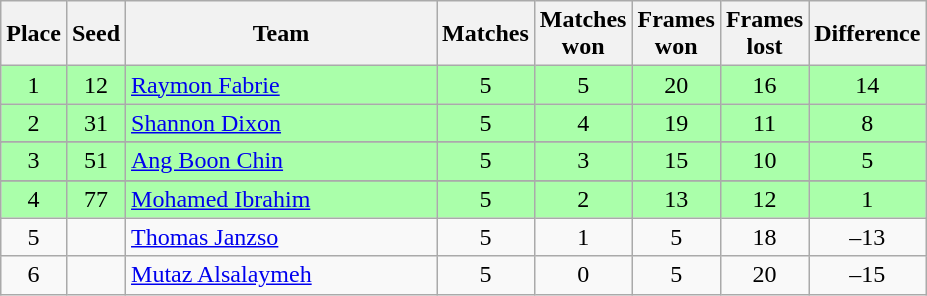<table class="wikitable" style="text-align: center;">
<tr>
<th width=20>Place</th>
<th width=20>Seed</th>
<th width=200>Team</th>
<th width=20>Matches</th>
<th width=20>Matches won</th>
<th width=20>Frames won</th>
<th width=20>Frames lost</th>
<th width=20>Difference</th>
</tr>
<tr style="background:#aaffaa;">
<td>1</td>
<td>12</td>
<td style="text-align:left;"> <a href='#'>Raymon Fabrie</a></td>
<td>5</td>
<td>5</td>
<td>20</td>
<td>16</td>
<td>14</td>
</tr>
<tr style="background:#aaffaa;">
<td>2</td>
<td>31</td>
<td style="text-align:left;"> <a href='#'>Shannon Dixon</a></td>
<td>5</td>
<td>4</td>
<td>19</td>
<td>11</td>
<td>8</td>
</tr>
<tr>
</tr>
<tr style="background:#aaffaa;">
<td>3</td>
<td>51</td>
<td style="text-align:left;"> <a href='#'>Ang Boon Chin</a></td>
<td>5</td>
<td>3</td>
<td>15</td>
<td>10</td>
<td>5</td>
</tr>
<tr>
</tr>
<tr style="background:#aaffaa;">
<td>4</td>
<td>77</td>
<td style="text-align:left;"> <a href='#'>Mohamed Ibrahim</a></td>
<td>5</td>
<td>2</td>
<td>13</td>
<td>12</td>
<td>1</td>
</tr>
<tr>
<td>5</td>
<td></td>
<td style="text-align:left;"> <a href='#'>Thomas Janzso</a></td>
<td>5</td>
<td>1</td>
<td>5</td>
<td>18</td>
<td>–13</td>
</tr>
<tr>
<td>6</td>
<td></td>
<td style="text-align:left;"> <a href='#'>Mutaz Alsalaymeh</a></td>
<td>5</td>
<td>0</td>
<td>5</td>
<td>20</td>
<td>–15</td>
</tr>
</table>
